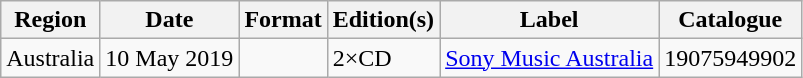<table class="wikitable plainrowheaders">
<tr>
<th scope="col">Region</th>
<th scope="col">Date</th>
<th scope="col">Format</th>
<th scope="col">Edition(s)</th>
<th scope="col">Label</th>
<th scope="col">Catalogue</th>
</tr>
<tr>
<td>Australia</td>
<td>10 May 2019</td>
<td></td>
<td>2×CD</td>
<td><a href='#'>Sony Music Australia</a></td>
<td>19075949902</td>
</tr>
</table>
